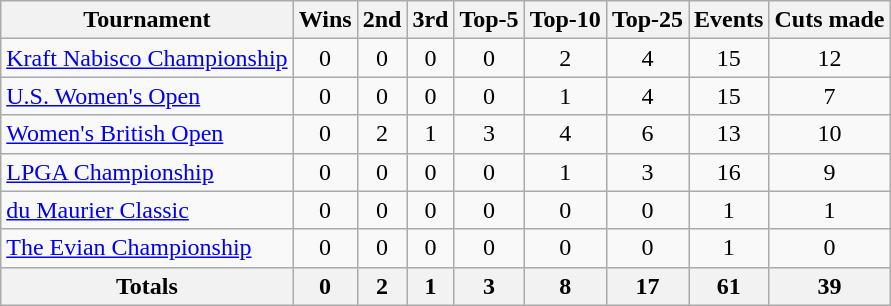<table class=wikitable style=text-align:center>
<tr>
<th>Tournament</th>
<th>Wins</th>
<th>2nd</th>
<th>3rd</th>
<th>Top-5</th>
<th>Top-10</th>
<th>Top-25</th>
<th>Events</th>
<th>Cuts made</th>
</tr>
<tr>
<td align=left><a href='#'>Kraft Nabisco Championship</a></td>
<td>0</td>
<td>0</td>
<td>0</td>
<td>0</td>
<td>2</td>
<td>4</td>
<td>15</td>
<td>12</td>
</tr>
<tr>
<td align=left><a href='#'>U.S. Women's Open</a></td>
<td>0</td>
<td>0</td>
<td>0</td>
<td>0</td>
<td>1</td>
<td>4</td>
<td>15</td>
<td>7</td>
</tr>
<tr>
<td align=left><a href='#'>Women's British Open</a></td>
<td>0</td>
<td>2</td>
<td>1</td>
<td>3</td>
<td>4</td>
<td>6</td>
<td>13</td>
<td>10</td>
</tr>
<tr>
<td align=left><a href='#'>LPGA Championship</a></td>
<td>0</td>
<td>0</td>
<td>0</td>
<td>0</td>
<td>1</td>
<td>3</td>
<td>16</td>
<td>9</td>
</tr>
<tr>
<td align=left><a href='#'>du Maurier Classic</a></td>
<td>0</td>
<td>0</td>
<td>0</td>
<td>0</td>
<td>0</td>
<td>0</td>
<td>1</td>
<td>1</td>
</tr>
<tr>
<td align=left><a href='#'>The Evian Championship</a></td>
<td>0</td>
<td>0</td>
<td>0</td>
<td>0</td>
<td>0</td>
<td>0</td>
<td>1</td>
<td>0</td>
</tr>
<tr>
<th>Totals</th>
<th>0</th>
<th>2</th>
<th>1</th>
<th>3</th>
<th>8</th>
<th>17</th>
<th>61</th>
<th>39</th>
</tr>
</table>
